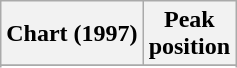<table class="wikitable sortable">
<tr>
<th align="left">Chart (1997)</th>
<th align="center">Peak<br>position</th>
</tr>
<tr>
</tr>
<tr>
</tr>
</table>
